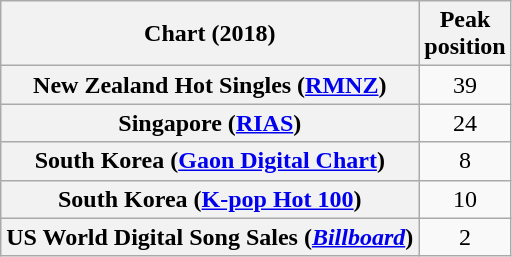<table class="wikitable sortable plainrowheaders" style="text-align:center">
<tr>
<th scope="col">Chart (2018)</th>
<th scope="col">Peak<br> position</th>
</tr>
<tr>
<th scope="row">New Zealand Hot Singles (<a href='#'>RMNZ</a>)</th>
<td>39</td>
</tr>
<tr>
<th scope="row">Singapore (<a href='#'>RIAS</a>)</th>
<td>24</td>
</tr>
<tr>
<th scope="row">South Korea (<a href='#'>Gaon Digital Chart</a>)</th>
<td>8</td>
</tr>
<tr>
<th scope="row">South Korea (<a href='#'>K-pop Hot 100</a>)</th>
<td>10</td>
</tr>
<tr>
<th scope="row">US World Digital Song Sales (<em><a href='#'>Billboard</a></em>)</th>
<td>2</td>
</tr>
</table>
